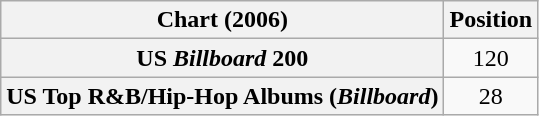<table class="wikitable sortable plainrowheaders" style=text-align:center>
<tr>
<th scope=col>Chart (2006)</th>
<th scope=col>Position</th>
</tr>
<tr>
<th scope="row">US <em>Billboard</em> 200</th>
<td style="text-align:center;">120</td>
</tr>
<tr>
<th scope="row">US Top R&B/Hip-Hop Albums (<em>Billboard</em>)</th>
<td style="text-align:center;">28</td>
</tr>
</table>
